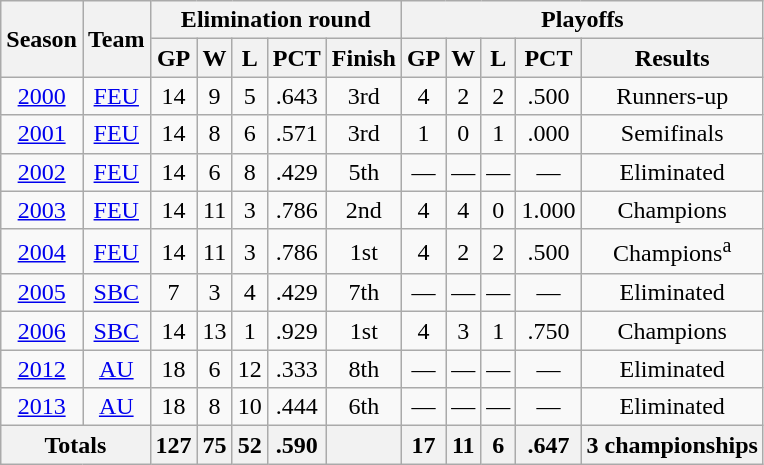<table class=wikitable style="text-align:center">
<tr>
<th rowspan=2>Season</th>
<th rowspan=2>Team</th>
<th colspan="5">Elimination round</th>
<th colspan="5">Playoffs</th>
</tr>
<tr>
<th>GP</th>
<th>W</th>
<th>L</th>
<th>PCT</th>
<th>Finish</th>
<th>GP</th>
<th>W</th>
<th>L</th>
<th>PCT</th>
<th>Results</th>
</tr>
<tr>
<td><a href='#'>2000</a></td>
<td><a href='#'>FEU</a></td>
<td>14</td>
<td>9</td>
<td>5</td>
<td>.643</td>
<td>3rd</td>
<td>4</td>
<td>2</td>
<td>2</td>
<td>.500</td>
<td>Runners-up</td>
</tr>
<tr>
<td><a href='#'>2001</a></td>
<td><a href='#'>FEU</a></td>
<td>14</td>
<td>8</td>
<td>6</td>
<td>.571</td>
<td>3rd</td>
<td>1</td>
<td>0</td>
<td>1</td>
<td>.000</td>
<td>Semifinals</td>
</tr>
<tr>
<td><a href='#'>2002</a></td>
<td><a href='#'>FEU</a></td>
<td>14</td>
<td>6</td>
<td>8</td>
<td>.429</td>
<td>5th</td>
<td>—</td>
<td>—</td>
<td>—</td>
<td>—</td>
<td>Eliminated</td>
</tr>
<tr>
<td><a href='#'>2003</a></td>
<td><a href='#'>FEU</a></td>
<td>14</td>
<td>11</td>
<td>3</td>
<td>.786</td>
<td>2nd</td>
<td>4</td>
<td>4</td>
<td>0</td>
<td>1.000</td>
<td>Champions</td>
</tr>
<tr>
<td><a href='#'>2004</a></td>
<td><a href='#'>FEU</a></td>
<td>14</td>
<td>11</td>
<td>3</td>
<td>.786</td>
<td>1st</td>
<td>4</td>
<td>2</td>
<td>2</td>
<td>.500</td>
<td>Champions<sup>a</sup></td>
</tr>
<tr>
<td><a href='#'>2005</a></td>
<td><a href='#'>SBC</a></td>
<td>7</td>
<td>3</td>
<td>4</td>
<td>.429</td>
<td>7th</td>
<td>—</td>
<td>—</td>
<td>—</td>
<td>—</td>
<td>Eliminated</td>
</tr>
<tr>
<td><a href='#'>2006</a></td>
<td><a href='#'>SBC</a></td>
<td>14</td>
<td>13</td>
<td>1</td>
<td>.929</td>
<td>1st</td>
<td>4</td>
<td>3</td>
<td>1</td>
<td>.750</td>
<td>Champions</td>
</tr>
<tr>
<td><a href='#'>2012</a></td>
<td><a href='#'>AU</a></td>
<td>18</td>
<td>6</td>
<td>12</td>
<td>.333</td>
<td>8th</td>
<td>—</td>
<td>—</td>
<td>—</td>
<td>—</td>
<td>Eliminated</td>
</tr>
<tr>
<td><a href='#'>2013</a></td>
<td><a href='#'>AU</a></td>
<td>18</td>
<td>8</td>
<td>10</td>
<td>.444</td>
<td>6th</td>
<td>—</td>
<td>—</td>
<td>—</td>
<td>—</td>
<td>Eliminated</td>
</tr>
<tr>
<th colspan="2">Totals</th>
<th>127</th>
<th>75</th>
<th>52</th>
<th>.590</th>
<th></th>
<th>17</th>
<th>11</th>
<th>6</th>
<th>.647</th>
<th>3 championships</th>
</tr>
</table>
